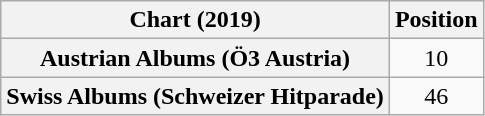<table class="wikitable sortable plainrowheaders" style="text-align:center">
<tr>
<th scope="col">Chart (2019)</th>
<th scope="col">Position</th>
</tr>
<tr>
<th scope="row">Austrian Albums (Ö3 Austria)</th>
<td>10</td>
</tr>
<tr>
<th scope="row">Swiss Albums (Schweizer Hitparade)</th>
<td>46</td>
</tr>
</table>
